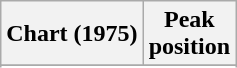<table class="wikitable plainrowheaders" style="text-align:center;">
<tr>
<th scope="col">Chart (1975)</th>
<th scope="col">Peak<br>position</th>
</tr>
<tr>
</tr>
<tr>
</tr>
</table>
